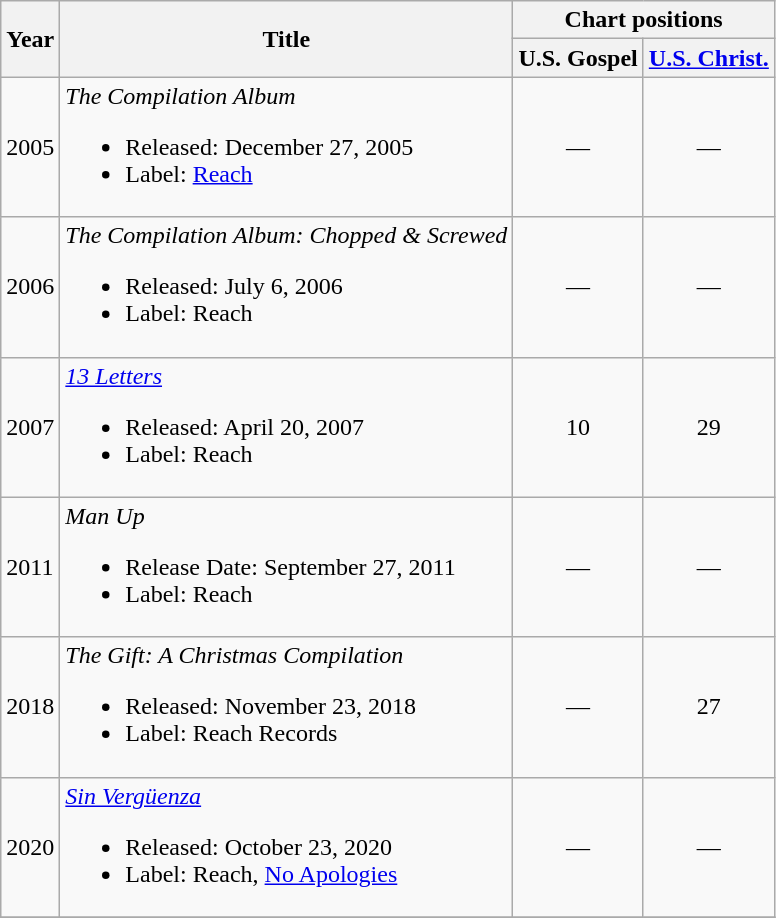<table class="wikitable">
<tr>
<th rowspan="2">Year</th>
<th rowspan="2">Title</th>
<th colspan="2">Chart positions</th>
</tr>
<tr>
<th scope="col">U.S. Gospel</th>
<th scope="col"><a href='#'>U.S. Christ.</a></th>
</tr>
<tr>
<td>2005</td>
<td><em>The Compilation Album</em><br><ul><li>Released: December 27, 2005</li><li>Label: <a href='#'>Reach</a></li></ul></td>
<td style="text-align:center;">—</td>
<td style="text-align:center;">—</td>
</tr>
<tr>
<td>2006</td>
<td><em>The Compilation Album: Chopped & Screwed</em><br><ul><li>Released: July 6, 2006</li><li>Label: Reach</li></ul></td>
<td style="text-align:center;">—</td>
<td style="text-align:center;">—</td>
</tr>
<tr>
<td>2007</td>
<td><em><a href='#'>13 Letters</a></em><br><ul><li>Released: April 20, 2007</li><li>Label: Reach</li></ul></td>
<td style="text-align:center;">10</td>
<td style="text-align:center;">29</td>
</tr>
<tr>
<td>2011</td>
<td><em>Man Up</em><br><ul><li>Release Date: September 27, 2011</li><li>Label: Reach</li></ul></td>
<td style="text-align:center;">—</td>
<td style="text-align:center;">—</td>
</tr>
<tr>
<td>2018</td>
<td><em>The Gift: A Christmas Compilation</em><br><ul><li>Released: November 23, 2018</li><li>Label: Reach Records</li></ul></td>
<td style="text-align:center;">—</td>
<td style="text-align:center;">27</td>
</tr>
<tr>
<td>2020</td>
<td><em><a href='#'>Sin Vergüenza</a></em><br><ul><li>Released: October 23, 2020</li><li>Label: Reach, <a href='#'>No Apologies</a></li></ul></td>
<td style="text-align:center;">—</td>
<td style="text-align:center;">—</td>
</tr>
<tr>
</tr>
</table>
